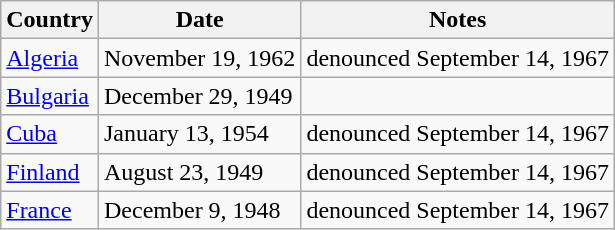<table class="wikitable">
<tr>
<th>Country</th>
<th>Date</th>
<th>Notes</th>
</tr>
<tr>
<td><a href='#'>Algeria</a></td>
<td>November 19, 1962</td>
<td>denounced September 14, 1967</td>
</tr>
<tr>
<td><a href='#'>Bulgaria</a></td>
<td>December 29, 1949</td>
</tr>
<tr>
<td><a href='#'>Cuba</a></td>
<td>January 13, 1954</td>
<td>denounced September 14, 1967</td>
</tr>
<tr>
<td><a href='#'>Finland</a></td>
<td>August 23, 1949</td>
<td>denounced September 14, 1967</td>
</tr>
<tr>
<td><a href='#'>France</a></td>
<td>December 9, 1948</td>
<td>denounced September 14, 1967</td>
</tr>
</table>
